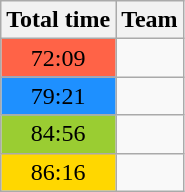<table class="wikitable" style="text-align:center;">
<tr>
<th>Total time</th>
<th>Team</th>
</tr>
<tr>
<td style="background-color:#FF6347">72:09</td>
<td style="text-align:left;"></td>
</tr>
<tr>
<td style="background-color:#1E90FF">79:21</td>
<td style="text-align:left;"></td>
</tr>
<tr>
<td style="background-color:#9ACD32">84:56</td>
<td style="text-align:left;"></td>
</tr>
<tr>
<td style="background-color:#FFD700">86:16</td>
<td style="text-align:left;"></td>
</tr>
</table>
